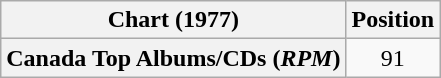<table class="wikitable plainrowheaders" style="text-align:center">
<tr>
<th>Chart (1977)</th>
<th>Position</th>
</tr>
<tr>
<th scope="row">Canada Top Albums/CDs (<em>RPM</em>)</th>
<td>91</td>
</tr>
</table>
